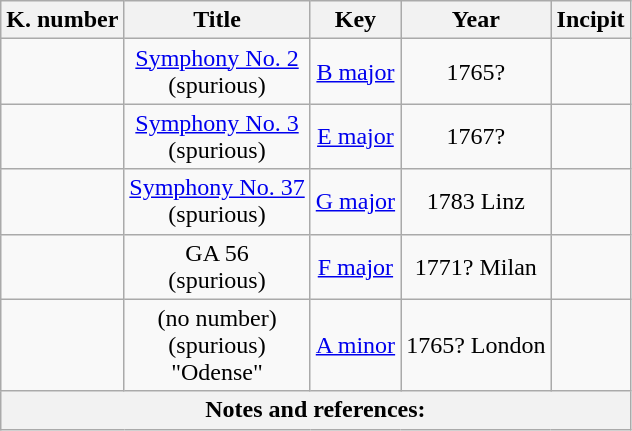<table class="wikitable sortable">
<tr>
<th>K. number</th>
<th>Title</th>
<th>Key</th>
<th>Year</th>
<th>Incipit</th>
</tr>
<tr align=center>
<td></td>
<td><a href='#'>Symphony No. 2</a><br>(spurious)</td>
<td><a href='#'>B major</a></td>
<td>1765?</td>
<td><br></td>
</tr>
<tr align=center>
<td></td>
<td><a href='#'>Symphony No. 3</a><br>(spurious)</td>
<td><a href='#'>E major</a></td>
<td>1767?</td>
<td><br></td>
</tr>
<tr align=center>
<td></td>
<td><a href='#'>Symphony No. 37</a><br>(spurious)</td>
<td><a href='#'>G major</a></td>
<td>1783 Linz</td>
<td><br></td>
</tr>
<tr align=center>
<td></td>
<td>GA 56<br>(spurious)</td>
<td><a href='#'>F major</a></td>
<td>1771? Milan</td>
<td><br></td>
</tr>
<tr align=center>
<td></td>
<td>(no number)<br>(spurious)<br>"Odense"</td>
<td><a href='#'>A minor</a></td>
<td>1765? London</td>
<td><br></td>
</tr>
<tr class=sortbottom>
<th scope=row colspan=5><strong>Notes and references:</strong></th>
</tr>
</table>
